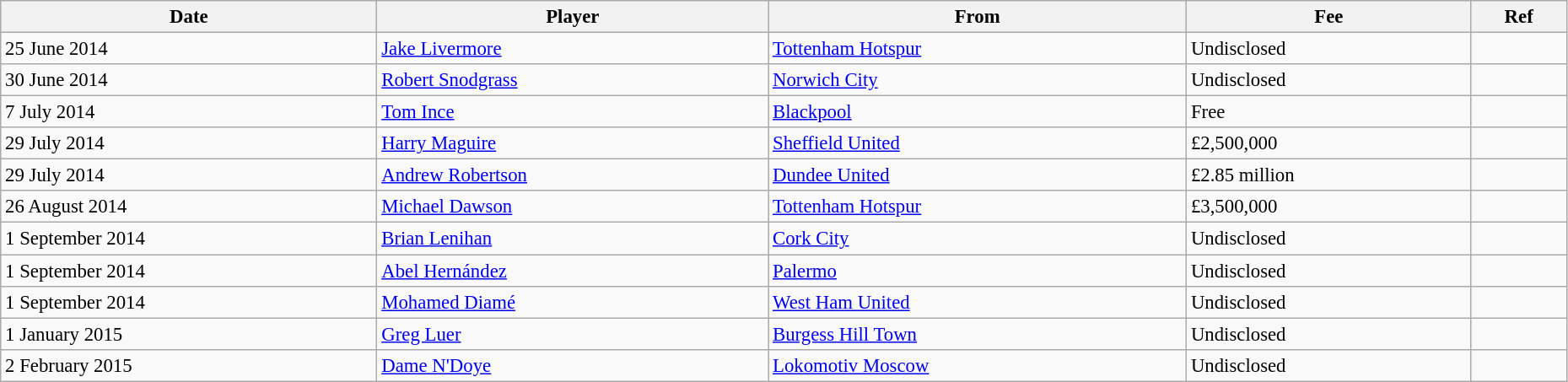<table class="wikitable" style="text-align:center; font-size:95%;width:98%; text-align:left">
<tr>
<th>Date</th>
<th>Player</th>
<th>From</th>
<th>Fee</th>
<th>Ref</th>
</tr>
<tr>
<td>25 June 2014</td>
<td> <a href='#'>Jake Livermore</a></td>
<td> <a href='#'>Tottenham Hotspur</a></td>
<td>Undisclosed</td>
<td></td>
</tr>
<tr>
<td>30 June 2014</td>
<td> <a href='#'>Robert Snodgrass</a></td>
<td> <a href='#'>Norwich City</a></td>
<td>Undisclosed</td>
<td></td>
</tr>
<tr>
<td>7 July 2014</td>
<td> <a href='#'>Tom Ince</a></td>
<td> <a href='#'>Blackpool</a></td>
<td>Free</td>
<td></td>
</tr>
<tr>
<td>29 July 2014</td>
<td> <a href='#'>Harry Maguire</a></td>
<td> <a href='#'>Sheffield United</a></td>
<td>£2,500,000</td>
<td></td>
</tr>
<tr>
<td>29 July 2014</td>
<td> <a href='#'>Andrew Robertson</a></td>
<td> <a href='#'>Dundee United</a></td>
<td>£2.85 million</td>
<td></td>
</tr>
<tr>
<td>26 August 2014</td>
<td> <a href='#'>Michael Dawson</a></td>
<td> <a href='#'>Tottenham Hotspur</a></td>
<td>£3,500,000</td>
<td></td>
</tr>
<tr>
<td>1 September 2014</td>
<td> <a href='#'>Brian Lenihan</a></td>
<td> <a href='#'>Cork City</a></td>
<td>Undisclosed</td>
<td></td>
</tr>
<tr>
<td>1 September 2014</td>
<td> <a href='#'>Abel Hernández</a></td>
<td> <a href='#'>Palermo</a></td>
<td>Undisclosed</td>
<td></td>
</tr>
<tr>
<td>1 September 2014</td>
<td> <a href='#'>Mohamed Diamé</a></td>
<td> <a href='#'>West Ham United</a></td>
<td>Undisclosed</td>
<td></td>
</tr>
<tr>
<td>1 January 2015</td>
<td> <a href='#'>Greg Luer</a></td>
<td> <a href='#'>Burgess Hill Town</a></td>
<td>Undisclosed</td>
<td></td>
</tr>
<tr>
<td>2 February 2015</td>
<td> <a href='#'>Dame N'Doye</a></td>
<td> <a href='#'>Lokomotiv Moscow</a></td>
<td>Undisclosed</td>
<td></td>
</tr>
</table>
